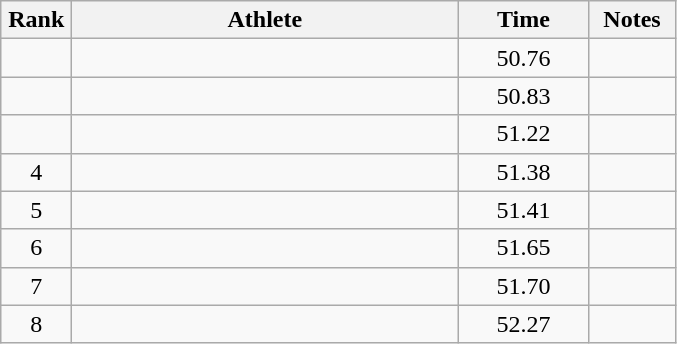<table class="wikitable" style="text-align:center">
<tr>
<th width=40>Rank</th>
<th width=250>Athlete</th>
<th width=80>Time</th>
<th width=50>Notes</th>
</tr>
<tr>
<td></td>
<td align=left></td>
<td>50.76</td>
<td></td>
</tr>
<tr>
<td></td>
<td align=left></td>
<td>50.83</td>
<td></td>
</tr>
<tr>
<td></td>
<td align=left></td>
<td>51.22</td>
<td></td>
</tr>
<tr>
<td>4</td>
<td align=left></td>
<td>51.38</td>
<td></td>
</tr>
<tr>
<td>5</td>
<td align=left></td>
<td>51.41</td>
<td></td>
</tr>
<tr>
<td>6</td>
<td align=left></td>
<td>51.65</td>
<td></td>
</tr>
<tr>
<td>7</td>
<td align=left></td>
<td>51.70</td>
<td></td>
</tr>
<tr>
<td>8</td>
<td align=left></td>
<td>52.27</td>
<td></td>
</tr>
</table>
